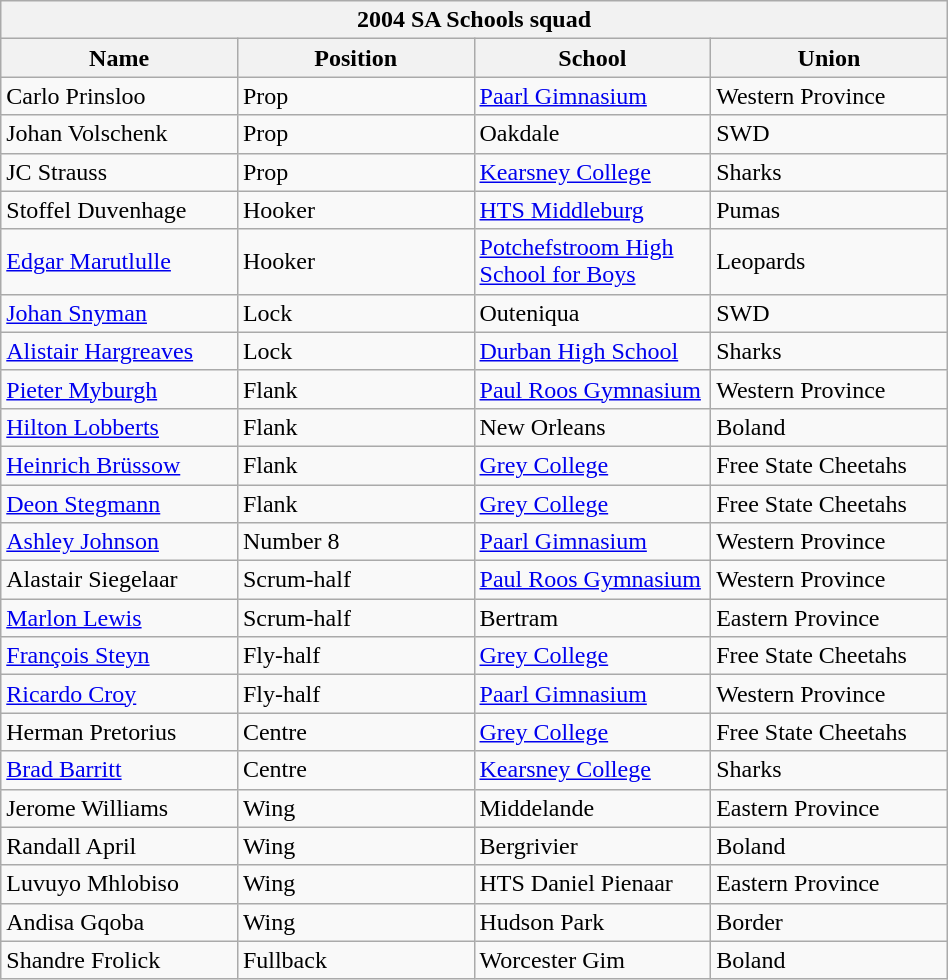<table class="wikitable" style="text-align:left; width:50%">
<tr>
<th colspan="100%">2004 SA Schools squad</th>
</tr>
<tr>
<th style="width:25%;">Name</th>
<th style="width:25%;">Position</th>
<th style="width:25%;">School</th>
<th style="width:25%;">Union</th>
</tr>
<tr>
<td>Carlo Prinsloo</td>
<td>Prop</td>
<td><a href='#'>Paarl Gimnasium</a></td>
<td>Western Province</td>
</tr>
<tr>
<td>Johan Volschenk</td>
<td>Prop</td>
<td>Oakdale</td>
<td>SWD</td>
</tr>
<tr>
<td>JC Strauss</td>
<td>Prop</td>
<td><a href='#'>Kearsney College</a></td>
<td>Sharks</td>
</tr>
<tr>
<td>Stoffel Duvenhage</td>
<td>Hooker</td>
<td><a href='#'>HTS Middleburg</a></td>
<td>Pumas</td>
</tr>
<tr>
<td><a href='#'>Edgar Marutlulle</a></td>
<td>Hooker</td>
<td><a href='#'>Potchefstroom High School for Boys</a></td>
<td>Leopards</td>
</tr>
<tr>
<td><a href='#'>Johan Snyman</a></td>
<td>Lock</td>
<td>Outeniqua</td>
<td>SWD</td>
</tr>
<tr>
<td><a href='#'>Alistair Hargreaves</a></td>
<td>Lock</td>
<td><a href='#'>Durban High School</a></td>
<td>Sharks</td>
</tr>
<tr>
<td><a href='#'>Pieter Myburgh</a></td>
<td>Flank</td>
<td><a href='#'>Paul Roos Gymnasium</a></td>
<td>Western Province</td>
</tr>
<tr>
<td><a href='#'>Hilton Lobberts</a></td>
<td>Flank</td>
<td>New Orleans</td>
<td>Boland</td>
</tr>
<tr>
<td><a href='#'>Heinrich Brüssow</a></td>
<td>Flank</td>
<td><a href='#'>Grey College</a></td>
<td>Free State Cheetahs</td>
</tr>
<tr>
<td><a href='#'>Deon Stegmann</a></td>
<td>Flank</td>
<td><a href='#'>Grey College</a></td>
<td>Free State Cheetahs</td>
</tr>
<tr>
<td><a href='#'>Ashley Johnson</a></td>
<td>Number 8</td>
<td><a href='#'>Paarl Gimnasium</a></td>
<td>Western Province</td>
</tr>
<tr>
<td>Alastair Siegelaar</td>
<td>Scrum-half</td>
<td><a href='#'>Paul Roos Gymnasium</a></td>
<td>Western Province</td>
</tr>
<tr>
<td><a href='#'>Marlon Lewis</a></td>
<td>Scrum-half</td>
<td>Bertram</td>
<td>Eastern Province</td>
</tr>
<tr>
<td><a href='#'>François Steyn</a></td>
<td>Fly-half</td>
<td><a href='#'>Grey College</a></td>
<td>Free State Cheetahs</td>
</tr>
<tr>
<td><a href='#'>Ricardo Croy</a></td>
<td>Fly-half</td>
<td><a href='#'>Paarl Gimnasium</a></td>
<td>Western Province</td>
</tr>
<tr>
<td>Herman Pretorius</td>
<td>Centre</td>
<td><a href='#'>Grey College</a></td>
<td>Free State Cheetahs</td>
</tr>
<tr>
<td><a href='#'>Brad Barritt</a></td>
<td>Centre</td>
<td><a href='#'>Kearsney College</a></td>
<td>Sharks</td>
</tr>
<tr>
<td>Jerome Williams</td>
<td>Wing</td>
<td>Middelande</td>
<td>Eastern Province</td>
</tr>
<tr>
<td>Randall April</td>
<td>Wing</td>
<td>Bergrivier</td>
<td>Boland</td>
</tr>
<tr>
<td>Luvuyo Mhlobiso</td>
<td>Wing</td>
<td>HTS Daniel Pienaar</td>
<td>Eastern Province</td>
</tr>
<tr>
<td>Andisa Gqoba</td>
<td>Wing</td>
<td>Hudson Park</td>
<td>Border</td>
</tr>
<tr>
<td>Shandre Frolick</td>
<td>Fullback</td>
<td>Worcester Gim</td>
<td>Boland</td>
</tr>
</table>
